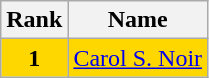<table class="wikitable">
<tr>
<th>Rank</th>
<th>Name</th>
</tr>
<tr bgcolor="gold">
<td align="center"><strong>1</strong></td>
<td><a href='#'>Carol S. Noir</a></td>
</tr>
</table>
